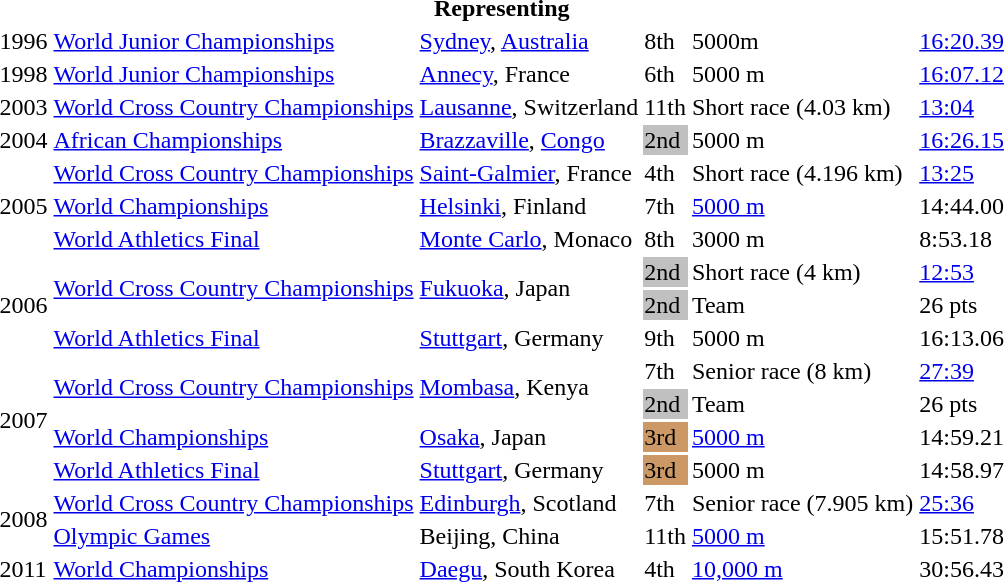<table>
<tr>
<th colspan="6">Representing </th>
</tr>
<tr>
<td>1996</td>
<td><a href='#'>World Junior Championships</a></td>
<td><a href='#'>Sydney</a>, <a href='#'>Australia</a></td>
<td>8th</td>
<td>5000m</td>
<td><a href='#'>16:20.39</a></td>
</tr>
<tr>
<td>1998</td>
<td><a href='#'>World Junior Championships</a></td>
<td><a href='#'>Annecy</a>, France</td>
<td>6th</td>
<td>5000 m</td>
<td><a href='#'>16:07.12</a></td>
</tr>
<tr>
<td>2003</td>
<td><a href='#'>World Cross Country Championships</a></td>
<td><a href='#'>Lausanne</a>, Switzerland</td>
<td>11th</td>
<td>Short race (4.03 km)</td>
<td><a href='#'>13:04</a></td>
</tr>
<tr>
<td>2004</td>
<td><a href='#'>African Championships</a></td>
<td><a href='#'>Brazzaville</a>, <a href='#'>Congo</a></td>
<td bgcolor=silver>2nd</td>
<td>5000 m</td>
<td><a href='#'>16:26.15</a></td>
</tr>
<tr>
<td rowspan=3>2005</td>
<td><a href='#'>World Cross Country Championships</a></td>
<td><a href='#'>Saint-Galmier</a>, France</td>
<td>4th</td>
<td>Short race (4.196 km)</td>
<td><a href='#'>13:25</a></td>
</tr>
<tr>
<td><a href='#'>World Championships</a></td>
<td><a href='#'>Helsinki</a>, Finland</td>
<td>7th</td>
<td><a href='#'>5000 m</a></td>
<td>14:44.00</td>
</tr>
<tr>
<td><a href='#'>World Athletics Final</a></td>
<td><a href='#'>Monte Carlo</a>, Monaco</td>
<td>8th</td>
<td>3000 m</td>
<td>8:53.18</td>
</tr>
<tr>
<td rowspan=3>2006</td>
<td rowspan=2><a href='#'>World Cross Country Championships</a></td>
<td rowspan=2><a href='#'>Fukuoka</a>, Japan</td>
<td bgcolor=silver>2nd</td>
<td>Short race (4 km)</td>
<td><a href='#'>12:53</a></td>
</tr>
<tr>
<td bgcolor=silver>2nd</td>
<td>Team</td>
<td>26 pts</td>
</tr>
<tr>
<td><a href='#'>World Athletics Final</a></td>
<td><a href='#'>Stuttgart</a>, Germany</td>
<td>9th</td>
<td>5000 m</td>
<td>16:13.06</td>
</tr>
<tr>
<td rowspan=4>2007</td>
<td rowspan=2><a href='#'>World Cross Country Championships</a></td>
<td rowspan=2><a href='#'>Mombasa</a>, Kenya</td>
<td>7th</td>
<td>Senior race (8 km)</td>
<td><a href='#'>27:39</a></td>
</tr>
<tr>
<td bgcolor=silver>2nd</td>
<td>Team</td>
<td>26 pts</td>
</tr>
<tr>
<td><a href='#'>World Championships</a></td>
<td><a href='#'>Osaka</a>, Japan</td>
<td bgcolor=CC9966>3rd</td>
<td><a href='#'>5000 m</a></td>
<td>14:59.21</td>
</tr>
<tr>
<td><a href='#'>World Athletics Final</a></td>
<td><a href='#'>Stuttgart</a>, Germany</td>
<td bgcolor=CC9966>3rd</td>
<td>5000 m</td>
<td>14:58.97</td>
</tr>
<tr>
<td rowspan=2>2008</td>
<td><a href='#'>World Cross Country Championships</a></td>
<td><a href='#'>Edinburgh</a>, Scotland</td>
<td>7th</td>
<td>Senior race (7.905 km)</td>
<td><a href='#'>25:36</a></td>
</tr>
<tr>
<td><a href='#'>Olympic Games</a></td>
<td>Beijing, China</td>
<td>11th</td>
<td><a href='#'>5000 m</a></td>
<td>15:51.78</td>
</tr>
<tr>
<td>2011</td>
<td><a href='#'>World Championships</a></td>
<td><a href='#'>Daegu</a>, South Korea</td>
<td>4th</td>
<td><a href='#'>10,000 m</a></td>
<td>30:56.43</td>
</tr>
</table>
